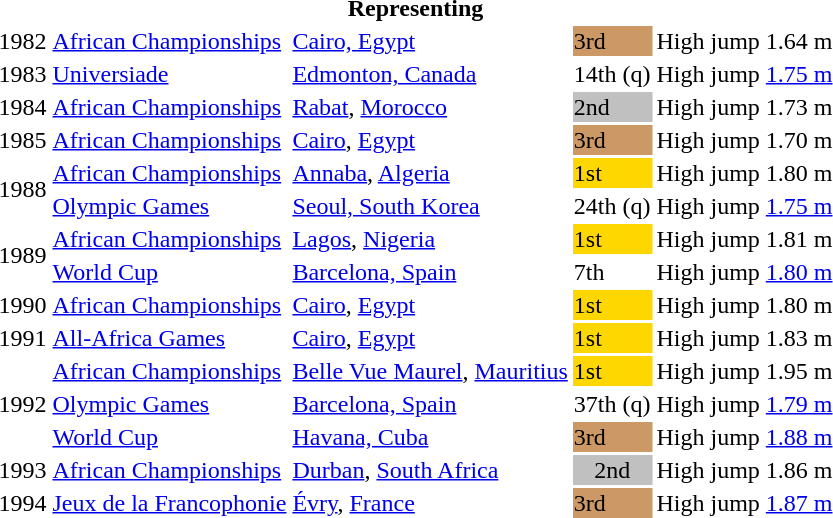<table>
<tr>
<th colspan="6">Representing </th>
</tr>
<tr>
<td>1982</td>
<td><a href='#'>African Championships</a></td>
<td><a href='#'>Cairo, Egypt</a></td>
<td bgcolor="cc9966">3rd</td>
<td>High jump</td>
<td>1.64 m</td>
</tr>
<tr>
<td>1983</td>
<td><a href='#'>Universiade</a></td>
<td><a href='#'>Edmonton, Canada</a></td>
<td>14th (q)</td>
<td>High jump</td>
<td><a href='#'>1.75 m</a></td>
</tr>
<tr>
<td>1984</td>
<td><a href='#'>African Championships</a></td>
<td><a href='#'>Rabat</a>, <a href='#'>Morocco</a></td>
<td bgcolor="silver">2nd</td>
<td>High jump</td>
<td>1.73 m</td>
</tr>
<tr>
<td>1985</td>
<td><a href='#'>African Championships</a></td>
<td><a href='#'>Cairo</a>, <a href='#'>Egypt</a></td>
<td bgcolor="cc9966">3rd</td>
<td>High jump</td>
<td>1.70 m</td>
</tr>
<tr>
<td rowspan=2>1988</td>
<td><a href='#'>African Championships</a></td>
<td><a href='#'>Annaba</a>, <a href='#'>Algeria</a></td>
<td bgcolor="gold">1st</td>
<td>High jump</td>
<td>1.80 m</td>
</tr>
<tr>
<td><a href='#'>Olympic Games</a></td>
<td><a href='#'>Seoul, South Korea</a></td>
<td>24th (q)</td>
<td>High jump</td>
<td><a href='#'>1.75 m</a></td>
</tr>
<tr>
<td rowspan=2>1989</td>
<td><a href='#'>African Championships</a></td>
<td><a href='#'>Lagos</a>, <a href='#'>Nigeria</a></td>
<td bgcolor="gold">1st</td>
<td>High jump</td>
<td>1.81 m</td>
</tr>
<tr>
<td><a href='#'>World Cup</a></td>
<td><a href='#'>Barcelona, Spain</a></td>
<td>7th</td>
<td>High jump</td>
<td><a href='#'>1.80 m</a></td>
</tr>
<tr>
<td>1990</td>
<td><a href='#'>African Championships</a></td>
<td><a href='#'>Cairo</a>, <a href='#'>Egypt</a></td>
<td bgcolor="gold">1st</td>
<td>High jump</td>
<td>1.80 m</td>
</tr>
<tr>
<td>1991</td>
<td><a href='#'>All-Africa Games</a></td>
<td><a href='#'>Cairo</a>, <a href='#'>Egypt</a></td>
<td bgcolor="gold">1st</td>
<td>High jump</td>
<td>1.83 m</td>
</tr>
<tr>
<td rowspan=3>1992</td>
<td><a href='#'>African Championships</a></td>
<td><a href='#'>Belle Vue Maurel</a>, <a href='#'>Mauritius</a></td>
<td bgcolor="gold">1st</td>
<td>High jump</td>
<td>1.95 m </td>
</tr>
<tr>
<td><a href='#'>Olympic Games</a></td>
<td><a href='#'>Barcelona, Spain</a></td>
<td>37th (q)</td>
<td>High jump</td>
<td><a href='#'>1.79 m</a></td>
</tr>
<tr>
<td><a href='#'>World Cup</a></td>
<td><a href='#'>Havana, Cuba</a></td>
<td bgcolor="cc9966">3rd</td>
<td>High jump</td>
<td><a href='#'>1.88 m</a></td>
</tr>
<tr>
<td>1993</td>
<td><a href='#'>African Championships</a></td>
<td><a href='#'>Durban</a>, <a href='#'>South Africa</a></td>
<td bgcolor="silver" align="center">2nd</td>
<td>High jump</td>
<td>1.86 m</td>
</tr>
<tr>
<td>1994</td>
<td><a href='#'>Jeux de la Francophonie</a></td>
<td><a href='#'>Évry</a>, <a href='#'>France</a></td>
<td bgcolor="cc9966">3rd</td>
<td>High jump</td>
<td><a href='#'>1.87 m</a></td>
</tr>
</table>
